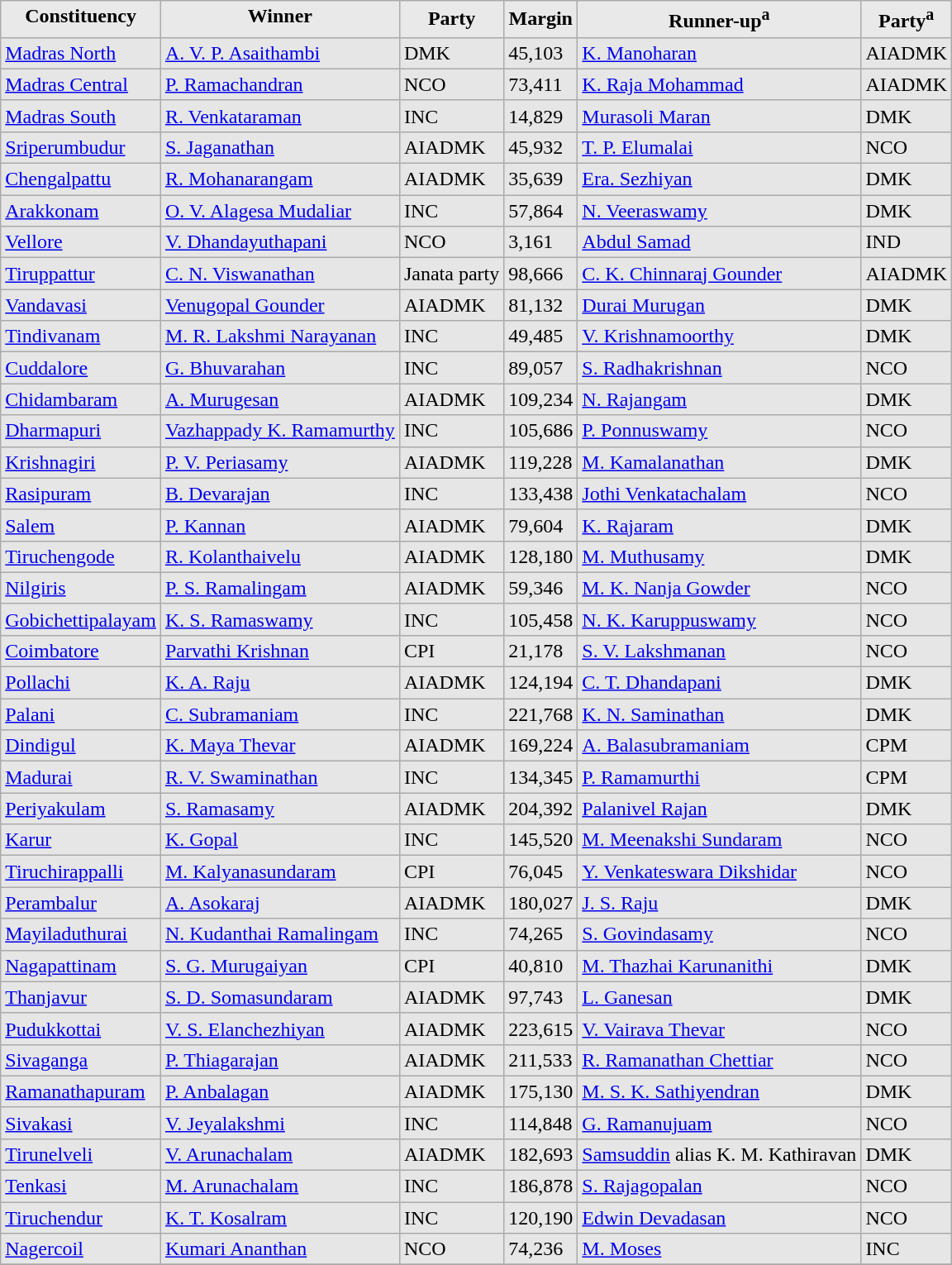<table class="wikitable sortable">
<tr>
<th style="background-color:#E9E9E9" align=left valign=top>Constituency</th>
<th style="background-color:#E9E9E9" align=left valign=top>Winner</th>
<th style="background-color:#E9E9E9" align=right>Party</th>
<th style="background-color:#E9E9E9" align=right>Margin</th>
<th style="background-color:#E9E9E9" align=right>Runner-up<sup>a</sup></th>
<th style="background-color:#E9E9E9" align=right>Party<sup>a</sup></th>
</tr>
<tr bgcolor=#E6E6E6>
<td><a href='#'>Madras North</a></td>
<td><a href='#'>A. V. P. Asaithambi</a></td>
<td>DMK</td>
<td>45,103</td>
<td><a href='#'>K. Manoharan</a></td>
<td>AIADMK</td>
</tr>
<tr bgcolor=#E6E6E6>
<td><a href='#'>Madras Central</a></td>
<td><a href='#'>P. Ramachandran</a></td>
<td>NCO</td>
<td>73,411</td>
<td><a href='#'>K. Raja Mohammad</a></td>
<td>AIADMK</td>
</tr>
<tr bgcolor=#E6E6E6>
<td><a href='#'>Madras South</a></td>
<td><a href='#'>R. Venkataraman</a></td>
<td>INC</td>
<td>14,829</td>
<td><a href='#'>Murasoli Maran</a></td>
<td>DMK</td>
</tr>
<tr bgcolor=#E6E6E6>
<td><a href='#'>Sriperumbudur</a></td>
<td><a href='#'>S. Jaganathan</a></td>
<td>AIADMK</td>
<td>45,932</td>
<td><a href='#'>T. P. Elumalai</a></td>
<td>NCO</td>
</tr>
<tr bgcolor=#E6E6E6>
<td><a href='#'>Chengalpattu</a></td>
<td><a href='#'>R. Mohanarangam</a></td>
<td>AIADMK</td>
<td>35,639</td>
<td><a href='#'>Era. Sezhiyan</a></td>
<td>DMK</td>
</tr>
<tr bgcolor=#E6E6E6>
<td><a href='#'>Arakkonam</a></td>
<td><a href='#'>O. V. Alagesa Mudaliar</a></td>
<td>INC</td>
<td>57,864</td>
<td><a href='#'>N. Veeraswamy</a></td>
<td>DMK</td>
</tr>
<tr bgcolor=#E6E6E6>
<td><a href='#'>Vellore</a></td>
<td><a href='#'>V. Dhandayuthapani</a></td>
<td>NCO</td>
<td>3,161</td>
<td><a href='#'>Abdul Samad</a></td>
<td>IND</td>
</tr>
<tr bgcolor=#E6E6E6>
<td><a href='#'>Tiruppattur</a></td>
<td><a href='#'>C. N. Viswanathan</a></td>
<td>Janata party</td>
<td>98,666</td>
<td><a href='#'>C. K. Chinnaraj Gounder</a></td>
<td>AIADMK</td>
</tr>
<tr bgcolor=#E6E6E6>
<td><a href='#'>Vandavasi</a></td>
<td><a href='#'>Venugopal Gounder</a></td>
<td>AIADMK</td>
<td>81,132</td>
<td><a href='#'>Durai Murugan</a></td>
<td>DMK</td>
</tr>
<tr bgcolor=#E6E6E6>
<td><a href='#'>Tindivanam</a></td>
<td><a href='#'>M. R. Lakshmi Narayanan</a></td>
<td>INC</td>
<td>49,485</td>
<td><a href='#'>V. Krishnamoorthy</a></td>
<td>DMK</td>
</tr>
<tr bgcolor=#E6E6E6>
<td><a href='#'>Cuddalore</a></td>
<td><a href='#'>G. Bhuvarahan</a></td>
<td>INC</td>
<td>89,057</td>
<td><a href='#'>S. Radhakrishnan</a></td>
<td>NCO</td>
</tr>
<tr bgcolor=#E6E6E6>
<td><a href='#'>Chidambaram</a></td>
<td><a href='#'>A. Murugesan</a></td>
<td>AIADMK</td>
<td>109,234</td>
<td><a href='#'>N. Rajangam</a></td>
<td>DMK</td>
</tr>
<tr bgcolor=#E6E6E6>
<td><a href='#'>Dharmapuri</a></td>
<td><a href='#'>Vazhappady K. Ramamurthy</a></td>
<td>INC</td>
<td>105,686</td>
<td><a href='#'>P. Ponnuswamy</a></td>
<td>NCO</td>
</tr>
<tr bgcolor=#E6E6E6>
<td><a href='#'>Krishnagiri</a></td>
<td><a href='#'>P. V. Periasamy</a></td>
<td>AIADMK</td>
<td>119,228</td>
<td><a href='#'>M. Kamalanathan</a></td>
<td>DMK</td>
</tr>
<tr bgcolor=#E6E6E6>
<td><a href='#'>Rasipuram</a></td>
<td><a href='#'>B. Devarajan</a></td>
<td>INC</td>
<td>133,438</td>
<td><a href='#'>Jothi Venkatachalam</a></td>
<td>NCO</td>
</tr>
<tr bgcolor=#E6E6E6>
<td><a href='#'>Salem</a></td>
<td><a href='#'>P. Kannan</a></td>
<td>AIADMK</td>
<td>79,604</td>
<td><a href='#'>K. Rajaram</a></td>
<td>DMK</td>
</tr>
<tr bgcolor=#E6E6E6>
<td><a href='#'>Tiruchengode</a></td>
<td><a href='#'>R. Kolanthaivelu</a></td>
<td>AIADMK</td>
<td>128,180</td>
<td><a href='#'>M. Muthusamy</a></td>
<td>DMK</td>
</tr>
<tr bgcolor=#E6E6E6>
<td><a href='#'>Nilgiris</a></td>
<td><a href='#'>P. S. Ramalingam</a></td>
<td>AIADMK</td>
<td>59,346</td>
<td><a href='#'>M. K. Nanja Gowder</a></td>
<td>NCO</td>
</tr>
<tr bgcolor=#E6E6E6>
<td><a href='#'>Gobichettipalayam</a></td>
<td><a href='#'>K. S. Ramaswamy</a></td>
<td>INC</td>
<td>105,458</td>
<td><a href='#'>N. K. Karuppuswamy</a></td>
<td>NCO</td>
</tr>
<tr bgcolor=#E6E6E6>
<td><a href='#'>Coimbatore</a></td>
<td><a href='#'>Parvathi Krishnan</a></td>
<td>CPI</td>
<td>21,178</td>
<td><a href='#'>S. V. Lakshmanan</a></td>
<td>NCO</td>
</tr>
<tr bgcolor=#E6E6E6>
<td><a href='#'>Pollachi</a></td>
<td><a href='#'>K. A. Raju</a></td>
<td>AIADMK</td>
<td>124,194</td>
<td><a href='#'>C. T. Dhandapani</a></td>
<td>DMK</td>
</tr>
<tr bgcolor=#E6E6E6>
<td><a href='#'>Palani</a></td>
<td><a href='#'>C. Subramaniam</a></td>
<td>INC</td>
<td>221,768</td>
<td><a href='#'>K. N. Saminathan</a></td>
<td>DMK</td>
</tr>
<tr bgcolor=#E6E6E6>
<td><a href='#'>Dindigul</a></td>
<td><a href='#'>K. Maya Thevar</a></td>
<td>AIADMK</td>
<td>169,224</td>
<td><a href='#'>A. Balasubramaniam</a></td>
<td>CPM</td>
</tr>
<tr bgcolor=#E6E6E6>
<td><a href='#'>Madurai</a></td>
<td><a href='#'>R. V. Swaminathan</a></td>
<td>INC</td>
<td>134,345</td>
<td><a href='#'>P. Ramamurthi</a></td>
<td>CPM</td>
</tr>
<tr bgcolor=#E6E6E6>
<td><a href='#'>Periyakulam</a></td>
<td><a href='#'>S. Ramasamy</a></td>
<td>AIADMK</td>
<td>204,392</td>
<td><a href='#'>Palanivel Rajan</a></td>
<td>DMK</td>
</tr>
<tr bgcolor=#E6E6E6>
<td><a href='#'>Karur</a></td>
<td><a href='#'>K. Gopal</a></td>
<td>INC</td>
<td>145,520</td>
<td><a href='#'>M. Meenakshi Sundaram</a></td>
<td>NCO</td>
</tr>
<tr bgcolor=#E6E6E6>
<td><a href='#'>Tiruchirappalli</a></td>
<td><a href='#'>M. Kalyanasundaram</a></td>
<td>CPI</td>
<td>76,045</td>
<td><a href='#'>Y. Venkateswara Dikshidar</a></td>
<td>NCO</td>
</tr>
<tr bgcolor=#E6E6E6>
<td><a href='#'>Perambalur</a></td>
<td><a href='#'>A. Asokaraj</a></td>
<td>AIADMK</td>
<td>180,027</td>
<td><a href='#'>J. S. Raju</a></td>
<td>DMK</td>
</tr>
<tr bgcolor=#E6E6E6>
<td><a href='#'>Mayiladuthurai</a></td>
<td><a href='#'>N. Kudanthai Ramalingam</a></td>
<td>INC</td>
<td>74,265</td>
<td><a href='#'>S. Govindasamy</a></td>
<td>NCO</td>
</tr>
<tr bgcolor=#E6E6E6>
<td><a href='#'>Nagapattinam</a></td>
<td><a href='#'>S. G. Murugaiyan</a></td>
<td>CPI</td>
<td>40,810</td>
<td><a href='#'>M. Thazhai Karunanithi</a></td>
<td>DMK</td>
</tr>
<tr bgcolor=#E6E6E6>
<td><a href='#'>Thanjavur</a></td>
<td><a href='#'>S. D. Somasundaram</a></td>
<td>AIADMK</td>
<td>97,743</td>
<td><a href='#'>L. Ganesan</a></td>
<td>DMK</td>
</tr>
<tr bgcolor=#E6E6E6>
<td><a href='#'>Pudukkottai</a></td>
<td><a href='#'>V. S. Elanchezhiyan</a></td>
<td>AIADMK</td>
<td>223,615</td>
<td><a href='#'>V. Vairava Thevar</a></td>
<td>NCO</td>
</tr>
<tr bgcolor=#E6E6E6>
<td><a href='#'>Sivaganga</a></td>
<td><a href='#'>P. Thiagarajan</a></td>
<td>AIADMK</td>
<td>211,533</td>
<td><a href='#'>R. Ramanathan Chettiar</a></td>
<td>NCO</td>
</tr>
<tr bgcolor=#E6E6E6>
<td><a href='#'>Ramanathapuram</a></td>
<td><a href='#'>P. Anbalagan</a></td>
<td>AIADMK</td>
<td>175,130</td>
<td><a href='#'>M. S. K. Sathiyendran</a></td>
<td>DMK</td>
</tr>
<tr bgcolor=#E6E6E6>
<td><a href='#'>Sivakasi</a></td>
<td><a href='#'>V. Jeyalakshmi</a></td>
<td>INC</td>
<td>114,848</td>
<td><a href='#'>G. Ramanujuam</a></td>
<td>NCO</td>
</tr>
<tr bgcolor=#E6E6E6>
<td><a href='#'>Tirunelveli</a></td>
<td><a href='#'>V. Arunachalam</a></td>
<td>AIADMK</td>
<td>182,693</td>
<td><a href='#'>Samsuddin</a> alias K. M. Kathiravan</td>
<td>DMK</td>
</tr>
<tr bgcolor=#E6E6E6>
<td><a href='#'>Tenkasi</a></td>
<td><a href='#'>M. Arunachalam</a></td>
<td>INC</td>
<td>186,878</td>
<td><a href='#'>S. Rajagopalan</a></td>
<td>NCO</td>
</tr>
<tr bgcolor=#E6E6E6>
<td><a href='#'>Tiruchendur</a></td>
<td><a href='#'>K. T. Kosalram</a></td>
<td>INC</td>
<td>120,190</td>
<td><a href='#'>Edwin Devadasan</a></td>
<td>NCO</td>
</tr>
<tr bgcolor=#E6E6E6>
<td><a href='#'>Nagercoil</a></td>
<td><a href='#'>Kumari Ananthan</a></td>
<td>NCO</td>
<td>74,236</td>
<td><a href='#'>M. Moses</a></td>
<td>INC</td>
</tr>
<tr>
</tr>
</table>
